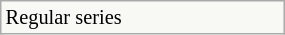<table class="wikitable" style="font-size:85%;" width=15%>
<tr bgcolor="F8F9F5">
<td>Regular series</td>
</tr>
</table>
